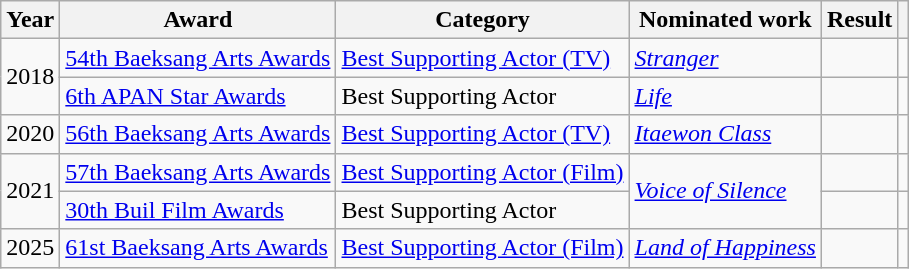<table class="wikitable sortable">
<tr>
<th scope="col">Year</th>
<th>Award</th>
<th scope="col">Category</th>
<th>Nominated work</th>
<th scope="col">Result</th>
<th scope="col" class="unsortable"></th>
</tr>
<tr>
<td rowspan="2">2018</td>
<td><a href='#'>54th Baeksang Arts Awards</a></td>
<td><a href='#'>Best Supporting Actor (TV)</a></td>
<td><em><a href='#'>Stranger</a></em></td>
<td></td>
<td></td>
</tr>
<tr>
<td><a href='#'>6th APAN Star Awards</a></td>
<td>Best Supporting Actor</td>
<td><em><a href='#'>Life</a></em></td>
<td></td>
<td></td>
</tr>
<tr>
<td>2020</td>
<td><a href='#'>56th Baeksang Arts Awards</a></td>
<td><a href='#'>Best Supporting Actor (TV)</a></td>
<td><em><a href='#'>Itaewon Class</a></em></td>
<td></td>
<td></td>
</tr>
<tr>
<td rowspan="2">2021</td>
<td><a href='#'>57th Baeksang Arts Awards</a></td>
<td><a href='#'>Best Supporting Actor (Film)</a></td>
<td rowspan="2"><em><a href='#'>Voice of Silence</a></em></td>
<td></td>
<td></td>
</tr>
<tr>
<td><a href='#'>30th Buil Film Awards</a></td>
<td>Best Supporting Actor</td>
<td></td>
<td></td>
</tr>
<tr>
<td>2025</td>
<td><a href='#'>61st Baeksang Arts Awards</a></td>
<td><a href='#'>Best Supporting Actor (Film)</a></td>
<td><em><a href='#'>Land of Happiness</a></em></td>
<td></td>
<td></td>
</tr>
</table>
